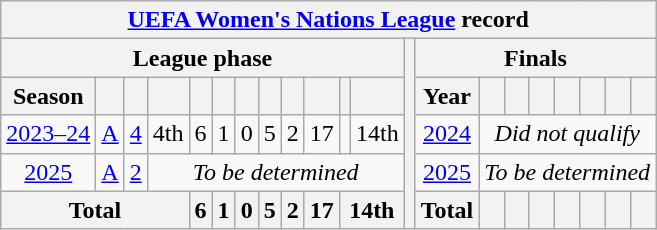<table class="wikitable" style="text-align:center">
<tr>
<th colspan="22"><a href='#'>UEFA Women's Nations League</a> record</th>
</tr>
<tr>
<th colspan="12">League phase</th>
<th rowspan="5"></th>
<th colspan="9">Finals</th>
</tr>
<tr>
<th>Season</th>
<th></th>
<th></th>
<th></th>
<th></th>
<th></th>
<th></th>
<th></th>
<th></th>
<th></th>
<th></th>
<th></th>
<th>Year</th>
<th></th>
<th></th>
<th></th>
<th></th>
<th></th>
<th></th>
<th></th>
</tr>
<tr>
<td><a href='#'>2023–24</a></td>
<td><a href='#'>A</a></td>
<td><a href='#'>4</a></td>
<td>4th</td>
<td>6</td>
<td>1</td>
<td>0</td>
<td>5</td>
<td>2</td>
<td>17</td>
<td></td>
<td>14th</td>
<td> <a href='#'>2024</a></td>
<td colspan="8"><em>Did not qualify</em></td>
</tr>
<tr>
<td><a href='#'>2025</a></td>
<td><a href='#'>A</a></td>
<td><a href='#'>2</a></td>
<td colspan="9"><em>To be determined</em></td>
<td> <a href='#'>2025</a></td>
<td colspan="7"><em>To be determined</em></td>
</tr>
<tr>
<th colspan="4">Total</th>
<th>6</th>
<th>1</th>
<th>0</th>
<th>5</th>
<th>2</th>
<th>17</th>
<th colspan=2>14th</th>
<th>Total</th>
<th></th>
<th></th>
<th></th>
<th></th>
<th></th>
<th></th>
<th></th>
</tr>
</table>
